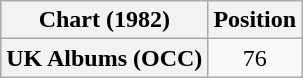<table class="wikitable plainrowheaders" style="text-align:center">
<tr>
<th scope="col">Chart (1982)</th>
<th scope="col">Position</th>
</tr>
<tr>
<th scope="row">UK Albums (OCC)</th>
<td>76</td>
</tr>
</table>
